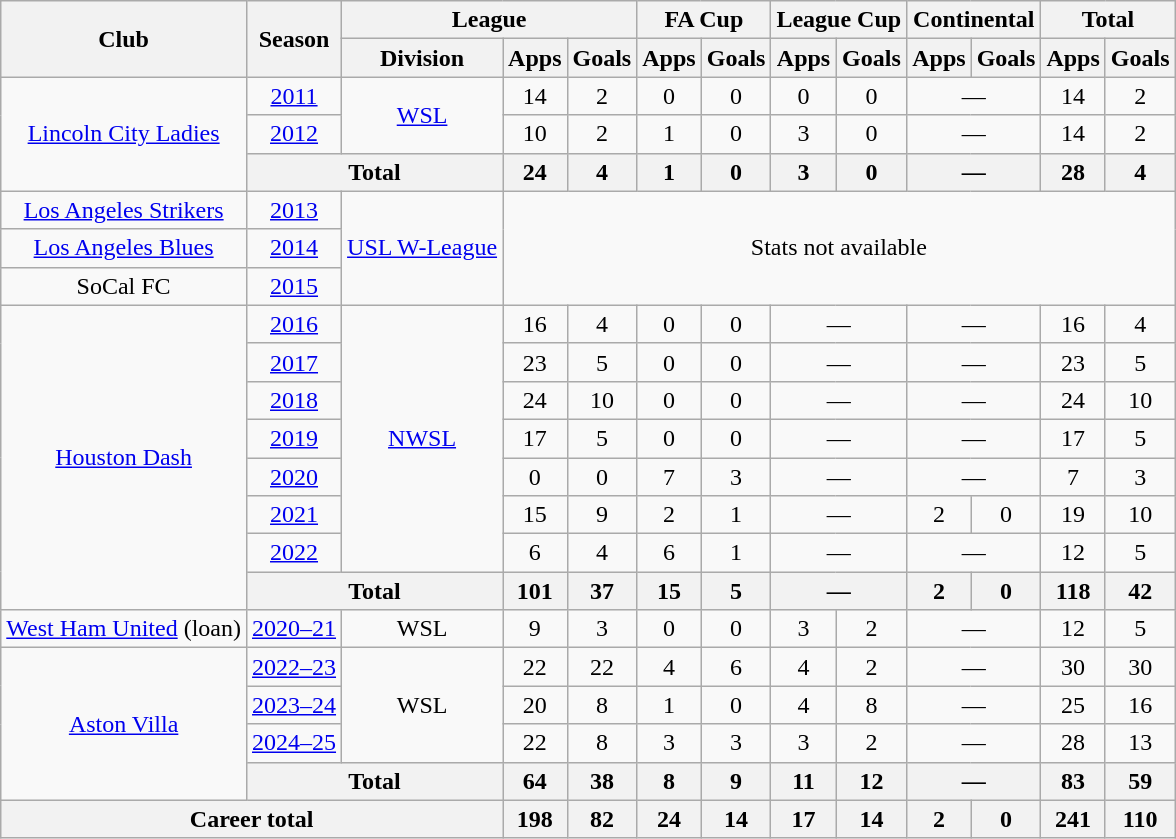<table class="wikitable" style="text-align:center">
<tr>
<th rowspan="2">Club</th>
<th rowspan="2">Season</th>
<th colspan="3">League</th>
<th colspan="2">FA Cup</th>
<th colspan="2">League Cup</th>
<th colspan="2">Continental</th>
<th colspan="2">Total</th>
</tr>
<tr>
<th>Division</th>
<th>Apps</th>
<th>Goals</th>
<th>Apps</th>
<th>Goals</th>
<th>Apps</th>
<th>Goals</th>
<th>Apps</th>
<th>Goals</th>
<th>Apps</th>
<th>Goals</th>
</tr>
<tr>
<td rowspan="3"><a href='#'>Lincoln City Ladies</a></td>
<td><a href='#'>2011</a></td>
<td rowspan="2"><a href='#'>WSL</a></td>
<td>14</td>
<td>2</td>
<td>0</td>
<td>0</td>
<td>0</td>
<td>0</td>
<td colspan="2">—</td>
<td>14</td>
<td>2</td>
</tr>
<tr>
<td><a href='#'>2012</a></td>
<td>10</td>
<td>2</td>
<td>1</td>
<td>0</td>
<td>3</td>
<td>0</td>
<td colspan="2">—</td>
<td>14</td>
<td>2</td>
</tr>
<tr>
<th colspan="2">Total</th>
<th>24</th>
<th>4</th>
<th>1</th>
<th>0</th>
<th>3</th>
<th>0</th>
<th colspan="2">—</th>
<th>28</th>
<th>4</th>
</tr>
<tr>
<td><a href='#'>Los Angeles Strikers</a></td>
<td><a href='#'>2013</a></td>
<td rowspan="3"><a href='#'>USL W-League</a></td>
<td colspan="10" rowspan="3">Stats not available</td>
</tr>
<tr>
<td><a href='#'>Los Angeles Blues</a></td>
<td><a href='#'>2014</a></td>
</tr>
<tr>
<td>SoCal FC</td>
<td><a href='#'>2015</a></td>
</tr>
<tr>
<td rowspan="8"><a href='#'>Houston Dash</a></td>
<td><a href='#'>2016</a></td>
<td rowspan="7"><a href='#'>NWSL</a></td>
<td>16</td>
<td>4</td>
<td>0</td>
<td>0</td>
<td colspan="2">—</td>
<td colspan="2">—</td>
<td>16</td>
<td>4</td>
</tr>
<tr>
<td><a href='#'>2017</a></td>
<td>23</td>
<td>5</td>
<td>0</td>
<td>0</td>
<td colspan="2">—</td>
<td colspan="2">—</td>
<td>23</td>
<td>5</td>
</tr>
<tr>
<td><a href='#'>2018</a></td>
<td>24</td>
<td>10</td>
<td>0</td>
<td>0</td>
<td colspan="2">—</td>
<td colspan="2">—</td>
<td>24</td>
<td>10</td>
</tr>
<tr>
<td><a href='#'>2019</a></td>
<td>17</td>
<td>5</td>
<td>0</td>
<td>0</td>
<td colspan="2">—</td>
<td colspan="2">—</td>
<td>17</td>
<td>5</td>
</tr>
<tr>
<td><a href='#'>2020</a></td>
<td>0</td>
<td>0</td>
<td>7</td>
<td>3</td>
<td colspan="2">—</td>
<td colspan="2">—</td>
<td>7</td>
<td>3</td>
</tr>
<tr>
<td><a href='#'>2021</a></td>
<td>15</td>
<td>9</td>
<td>2</td>
<td>1</td>
<td colspan="2">—</td>
<td>2</td>
<td>0</td>
<td>19</td>
<td>10</td>
</tr>
<tr>
<td><a href='#'>2022</a></td>
<td>6</td>
<td>4</td>
<td>6</td>
<td>1</td>
<td colspan="2">—</td>
<td colspan="2">—</td>
<td>12</td>
<td>5</td>
</tr>
<tr>
<th colspan="2">Total</th>
<th>101</th>
<th>37</th>
<th>15</th>
<th>5</th>
<th colspan="2">—</th>
<th>2</th>
<th>0</th>
<th>118</th>
<th>42</th>
</tr>
<tr>
<td><a href='#'>West Ham United</a> (loan)</td>
<td><a href='#'>2020–21</a></td>
<td Women's Super League>WSL</td>
<td>9</td>
<td>3</td>
<td>0</td>
<td>0</td>
<td>3</td>
<td>2</td>
<td colspan="2">—</td>
<td>12</td>
<td>5</td>
</tr>
<tr>
<td rowspan="4"><a href='#'>Aston Villa</a></td>
<td><a href='#'>2022–23</a></td>
<td rowspan="3">WSL</td>
<td>22</td>
<td>22</td>
<td>4</td>
<td>6</td>
<td>4</td>
<td>2</td>
<td colspan="2">—</td>
<td>30</td>
<td>30</td>
</tr>
<tr>
<td><a href='#'>2023–24</a></td>
<td>20</td>
<td>8</td>
<td>1</td>
<td>0</td>
<td>4</td>
<td>8</td>
<td colspan="2">—</td>
<td>25</td>
<td>16</td>
</tr>
<tr>
<td><a href='#'>2024–25</a></td>
<td>22</td>
<td>8</td>
<td>3</td>
<td>3</td>
<td>3</td>
<td>2</td>
<td colspan="2">—</td>
<td>28</td>
<td>13</td>
</tr>
<tr>
<th colspan="2">Total</th>
<th>64</th>
<th>38</th>
<th>8</th>
<th>9</th>
<th>11</th>
<th>12</th>
<th colspan="2">—</th>
<th>83</th>
<th>59</th>
</tr>
<tr>
<th colspan="3">Career total</th>
<th>198</th>
<th>82</th>
<th>24</th>
<th>14</th>
<th>17</th>
<th>14</th>
<th>2</th>
<th>0</th>
<th>241</th>
<th>110</th>
</tr>
</table>
